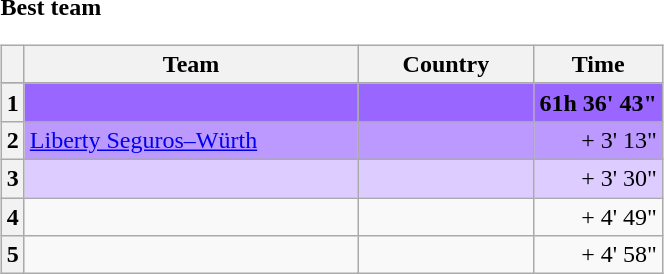<table>
<tr>
<td><strong>Best team</strong><br><table class="wikitable">
<tr>
<th></th>
<th width="215">Team</th>
<th width="110">Country</th>
<th>Time</th>
</tr>
<tr bgcolor="#9966FF">
<th>1</th>
<td><strong></strong></td>
<td><strong></strong></td>
<td align="right"><strong>61h 36' 43"</strong></td>
</tr>
<tr bgcolor="#BB99FF">
<th>2</th>
<td><a href='#'>Liberty Seguros–Würth</a></td>
<td></td>
<td align="right">+ 3' 13"</td>
</tr>
<tr bgcolor="#DDCCFF">
<th>3</th>
<td></td>
<td></td>
<td align="right">+ 3' 30"</td>
</tr>
<tr>
<th>4</th>
<td></td>
<td></td>
<td align="right">+ 4' 49"</td>
</tr>
<tr>
<th>5</th>
<td></td>
<td></td>
<td align="right">+ 4' 58"</td>
</tr>
</table>
</td>
</tr>
</table>
